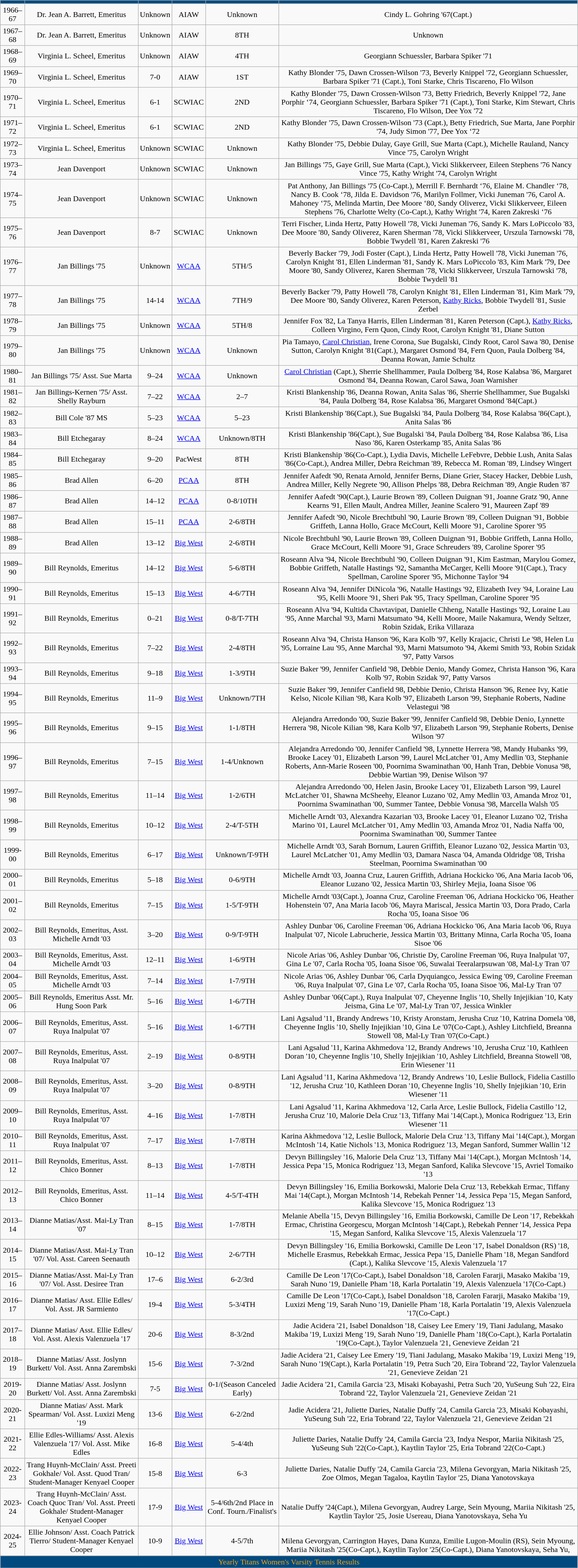<table class="wikitable" style="width:95%; text-align:center;">
<tr style="background: #004A80; ???:  color orange;">
<th style="background:#004A80;"></th>
<th style="background:#004A80;"></th>
<th style="background:#004A80;"></th>
<th style="background:#004A80;"></th>
<th style="background:#004A80;"></th>
<th style="background:#004A80;"></th>
</tr>
<tr>
<td>1966–67</td>
<td>Dr. Jean A. Barrett, Emeritus</td>
<td>Unknown</td>
<td>AIAW</td>
<td>Unknown</td>
<td>Cindy L. Gohring '67(Capt.)</td>
</tr>
<tr>
<td>1967–68</td>
<td>Dr. Jean A. Barrett, Emeritus</td>
<td>Unknown</td>
<td>AIAW</td>
<td>8TH</td>
<td>Unknown</td>
</tr>
<tr>
<td>1968–69</td>
<td>Virginia L. Scheel, Emeritus</td>
<td>Unknown</td>
<td>AIAW</td>
<td>4TH</td>
<td>Georgiann Schuessler, Barbara Spiker '71</td>
</tr>
<tr>
<td>1969–70</td>
<td>Virginia L. Scheel, Emeritus</td>
<td>7-0</td>
<td>AIAW</td>
<td>1ST</td>
<td>Kathy Blonder '75, Dawn Crossen-Wilson '73, Beverly Knippel '72, Georgiann Schuessler, Barbara Spiker '71 (Capt.), Toni Starke, Chris Tiscareno, Flo Wilson</td>
</tr>
<tr>
<td>1970–71</td>
<td>Virginia L. Scheel, Emeritus</td>
<td>6-1</td>
<td>SCWIAC</td>
<td>2ND</td>
<td>Kathy Blonder '75, Dawn Crossen-Wilson '73, Betty Friedrich, Beverly Knippel '72, Jane Porphir ‘74, Georgiann Schuessler, Barbara Spiker '71 (Capt.), Toni Starke, Kim Stewart, Chris Tiscareno, Flo Wilson, Dee Yox '72</td>
</tr>
<tr>
<td>1971–72</td>
<td>Virginia L. Scheel, Emeritus</td>
<td>6-1</td>
<td>SCWIAC</td>
<td>2ND</td>
<td>Kathy Blonder '75, Dawn Crossen-Wilson '73 (Capt.), Betty Friedrich, Sue Marta, Jane Porphir '74, Judy Simon '77, Dee Yox ‘72</td>
</tr>
<tr>
<td>1972–73</td>
<td>Virginia L. Scheel, Emeritus</td>
<td>Unknown</td>
<td>SCWIAC</td>
<td>Unknown</td>
<td>Kathy Blonder '75, Debbie Dulay, Gaye Grill, Sue Marta (Capt.), Michelle Rauland, Nancy Vince '75, Carolyn Wright</td>
</tr>
<tr>
<td>1973–74</td>
<td>Jean Davenport</td>
<td>Unknown</td>
<td>SCWIAC</td>
<td>Unknown</td>
<td>Jan Billings '75, Gaye Grill, Sue Marta (Capt.), Vicki Slikkerveer,  Eileen Stephens '76 Nancy Vince '75, Kathy Wright '74, Carolyn Wright</td>
</tr>
<tr>
<td>1974–75</td>
<td>Jean Davenport</td>
<td>Unknown</td>
<td>SCWIAC</td>
<td>Unknown</td>
<td>Pat Anthony, Jan Billings '75 (Co-Capt.), Merrill F. Bernhardt ‘76, Elaine M. Chandler ‘78, Nancy B. Cook ‘78, Jilda E. Davidson '76, Marilyn Follmer, Vicki Juneman '76, Carol A. Mahoney ‘75, Melinda Martin, Dee Moore ‘80, Sandy Oliverez, Vicki Slikkerveer,  Eileen Stephens '76, Charlotte Welty (Co-Capt.), Kathy Wright '74, Karen Zakreski ‘76</td>
</tr>
<tr>
<td>1975–76</td>
<td>Jean Davenport</td>
<td>8-7</td>
<td>SCWIAC</td>
<td>Unknown</td>
<td>Terri Fischer, Linda Hertz, Patty Howell '78, Vicki Juneman '76, Sandy K. Mars LoPiccolo '83, Dee Moore '80, Sandy Oliverez, Karen Sherman '78, Vicki Slikkerveer, Urszula Tarnowski '78, Bobbie Twydell '81, Karen Zakreski '76</td>
</tr>
<tr>
<td>1976–77</td>
<td>Jan Billings '75</td>
<td>Unknown</td>
<td><a href='#'>WCAA</a></td>
<td>5TH/5</td>
<td>Beverly Backer '79, Jodi Foster (Capt.), Linda Hertz, Patty Howell '78, Vicki Juneman '76, Carolyn Knight '81, Ellen Linderman '81, Sandy K. Mars LoPiccolo '83, Kim Mark '79, Dee Moore '80, Sandy Oliverez, Karen Sherman '78, Vicki Slikkerveer, Urszula Tarnowski '78, Bobbie Twydell '81</td>
</tr>
<tr>
<td>1977–78</td>
<td>Jan Billings '75</td>
<td>14-14</td>
<td><a href='#'>WCAA</a></td>
<td>7TH/9</td>
<td>Beverly Backer '79, Patty Howell '78, Carolyn Knight '81, Ellen Linderman '81, Kim Mark '79, Dee Moore '80, Sandy Oliverez, Karen Peterson, <a href='#'>Kathy Ricks</a>, Bobbie Twydell '81, Susie Zerbel</td>
</tr>
<tr>
<td>1978–79</td>
<td>Jan Billings '75</td>
<td>Unknown</td>
<td><a href='#'>WCAA</a></td>
<td>5TH/8</td>
<td>Jennifer Fox '82, La Tanya Harris, Ellen Linderman '81, Karen Peterson (Capt.), <a href='#'>Kathy Ricks</a>, Colleen Virgino, Fern Quon, Cindy Root, Carolyn Knight '81, Diane Sutton</td>
</tr>
<tr>
<td>1979–80</td>
<td>Jan Billings '75</td>
<td>Unknown</td>
<td><a href='#'>WCAA</a></td>
<td>Unknown</td>
<td> Pia Tamayo, <a href='#'>Carol Christian</a>, Irene Corona, Sue Bugalski, Cindy Root, Carol Sawa '80, Denise Sutton, Carolyn Knight '81(Capt.), Margaret Osmond '84, Fern Quon, Paula Dolberg '84, Deanna Rowan, Jamie Schultz</td>
</tr>
<tr>
<td>1980–81</td>
<td>Jan Billings '75/ Asst. Sue Marta</td>
<td>9–24</td>
<td><a href='#'>WCAA</a></td>
<td>Unknown</td>
<td><a href='#'>Carol Christian</a> (Capt.), Sherrie Shellhammer, Paula Dolberg '84, Rose Kalabsa '86, Margaret Osmond '84, Deanna Rowan, Carol Sawa, Joan Warnisher</td>
</tr>
<tr>
<td>1981–82</td>
<td>Jan Billings-Kernen '75/ Asst. Shelly Rayburn</td>
<td>7–22</td>
<td><a href='#'>WCAA</a></td>
<td>2–7</td>
<td>Kristi Blankenship '86, Deanna Rowan, Anita Salas '86, Sherrie Shellhammer, Sue Bugalski '84, Paula Dolberg '84, Rose Kalabsa '86, Margaret Osmond '84(Capt.)</td>
</tr>
<tr>
<td>1982–83</td>
<td>Bill Cole '87 MS</td>
<td>5–23</td>
<td><a href='#'>WCAA</a></td>
<td>5–23</td>
<td>Kristi Blankenship '86(Capt.), Sue Bugalski '84, Paula Dolberg '84, Rose Kalabsa '86(Capt.), Anita Salas '86</td>
</tr>
<tr>
<td>1983–84</td>
<td>Bill Etchegaray</td>
<td>8–24</td>
<td><a href='#'>WCAA</a></td>
<td>Unknown/8TH</td>
<td>Kristi Blankenship '86(Capt.), Sue Bugalski '84, Paula Dolberg '84, Rose Kalabsa '86, Lisa Naso '86, Karen Osterkamp '85, Anita Salas '86</td>
</tr>
<tr>
<td>1984–85</td>
<td>Bill Etchegaray</td>
<td>9–20</td>
<td>PacWest</td>
<td>8TH</td>
<td>Kristi Blankenship '86(Co-Capt.), Lydia Davis, Michelle LeFebvre, Debbie Lush, Anita Salas '86(Co-Capt.), Andrea Miller, Debra Reichman '89, Rebecca M. Roman '89, Lindsey Wingert</td>
</tr>
<tr>
<td>1985–86</td>
<td>Brad Allen</td>
<td>6–20</td>
<td><a href='#'>PCAA</a></td>
<td>8TH</td>
<td>Jennifer Aafedt '90, Renata Arnold, Jennifer Berns, Diane Grier, Stacey Hacker, Debbie Lush, Andrea Miller, Kelly Negrete '90, Allison Phelps '88, Debra Reichman '89, Angie Ruden '87</td>
</tr>
<tr>
<td>1986–87</td>
<td>Brad Allen</td>
<td>14–12</td>
<td><a href='#'>PCAA</a></td>
<td>0-8/10TH</td>
<td>Jennifer Aafedt '90(Capt.), Laurie Brown '89, Colleen Duignan '91, Joanne Gratz '90, Anne Kearns '91, Ellen Mault, Andrea Miller, Jeanine Scalero '91, Maureen Zapf '89</td>
</tr>
<tr>
<td>1987–88</td>
<td>Brad Allen</td>
<td>15–11</td>
<td><a href='#'>PCAA</a></td>
<td>2-6/8TH</td>
<td>Jennifer Aafedt '90, Nicole Brechtbuhl '90, Laurie Brown '89, Colleen Duignan '91, Bobbie Griffeth,  Lanna Hollo, Grace McCourt, Kelli Moore '91, Caroline Sporer '95</td>
</tr>
<tr>
<td>1988–89</td>
<td>Brad Allen</td>
<td>13–12</td>
<td><a href='#'>Big West</a></td>
<td>2-6/8TH</td>
<td>Nicole Brechtbuhl '90, Laurie Brown '89, Colleen Duignan '91, Bobbie Griffeth,  Lanna Hollo, Grace McCourt, Kelli Moore '91, Grace Schreuders '89, Caroline Sporer '95</td>
</tr>
<tr>
<td>1989–90</td>
<td>Bill Reynolds, Emeritus</td>
<td>14–12</td>
<td><a href='#'>Big West</a></td>
<td>5-6/8TH</td>
<td>Roseann Alva '94, Nicole Brechtbuhl '90, Colleen Duignan '91, Kim Eastman, Marylou Gomez, Bobbie Griffeth, Natalle Hastings '92, Samantha McCarger, Kelli Moore '91(Capt.), Tracy Spellman, Caroline Sporer '95, Michonne Taylor '94</td>
</tr>
<tr>
<td>1990–91</td>
<td>Bill Reynolds, Emeritus</td>
<td>15–13</td>
<td><a href='#'>Big West</a></td>
<td>4-6/7TH</td>
<td>Roseann Alva '94, Jennifer DiNicola '96, Natalle Hastings '92, Elizabeth Ivey '94, Loraine Lau '95, Kelli Moore '91, Sheri Pak '95, Tracy Spellman, Caroline Sporer '95</td>
</tr>
<tr>
<td>1991–92</td>
<td>Bill Reynolds, Emeritus</td>
<td>0–21</td>
<td><a href='#'>Big West</a></td>
<td>0-8/T-7TH</td>
<td>Roseann Alva '94, Kultida Chavtavipat, Danielle Chheng, Natalle Hastings '92, Loraine Lau '95, Anne Marchal '93, Marni Matsumato '94, Kelli Moore, Maile Nakamura, Wendy Seltzer, Robin Szidak, Erika Villaraza</td>
</tr>
<tr>
<td>1992–93</td>
<td>Bill Reynolds, Emeritus</td>
<td>7–22</td>
<td><a href='#'>Big West</a></td>
<td>2-4/8TH</td>
<td>Roseann Alva '94, Christa Hanson '96, Kara Kolb '97, Kelly Krajacic, Christi Le '98, Helen Lu '95, Lorraine Lau '95, Anne Marchal '93, Marni Matsumoto '94, Akemi Smith '93, Robin Szidak '97, Patty Varsos</td>
</tr>
<tr>
<td>1993–94</td>
<td>Bill Reynolds, Emeritus</td>
<td>9–18</td>
<td><a href='#'>Big West</a></td>
<td>1-3/9TH</td>
<td>Suzie Baker '99, Jennifer Canfield '98, Debbie Denio, Mandy Gomez, Christa Hanson '96, Kara Kolb '97, Robin Szidak '97, Patty Varsos</td>
</tr>
<tr>
<td>1994–95</td>
<td>Bill Reynolds, Emeritus</td>
<td>11–9</td>
<td><a href='#'>Big West</a></td>
<td>Unknown/7TH</td>
<td>Suzie Baker '99, Jennifer Canfield 98, Debbie Denio, Christa Hanson '96, Renee Ivy, Katie Kelso, Nicole Kilian '98, Kara Kolb '97, Elizabeth Larson '99, Stephanie Roberts, Nadine Velastegui '98</td>
</tr>
<tr>
<td>1995–96</td>
<td>Bill Reynolds, Emeritus</td>
<td>9–15</td>
<td><a href='#'>Big West</a></td>
<td>1-1/8TH</td>
<td>Alejandra Arredondo '00, Suzie Baker '99, Jennifer Canfield 98, Debbie Denio, Lynnette Herrera '98, Nicole Kilian '98, Kara Kolb '97, Elizabeth Larson '99, Stephanie Roberts, Denise Wilson '97</td>
</tr>
<tr>
<td>1996–97</td>
<td>Bill Reynolds, Emeritus</td>
<td>7–15</td>
<td><a href='#'>Big West</a></td>
<td>1-4/Unknown</td>
<td>Alejandra Arredondo '00, Jennifer Canfield '98, Lynnette Herrera '98, Mandy Hubanks '99, Brooke Lacey '01, Elizabeth Larson '99, Laurel McLatcher '01, Amy Medlin '03, Stephanie Roberts, Ann-Marie Roseen '00, Poornima Swaminathan '00, Hanh Tran, Debbie Vonusa '98, Debbie Wartian '99, Denise Wilson '97</td>
</tr>
<tr>
<td>1997–98</td>
<td>Bill Reynolds, Emeritus</td>
<td>11–14</td>
<td><a href='#'>Big West</a></td>
<td>1-2/6TH</td>
<td>Alejandra Arredondo '00, Helen Jasin, Brooke Lacey '01, Elizabeth Larson '99, Laurel McLatcher '01, Shawna McSheehy, Eleanor Luzano '02, Amy Medlin '03, Amanda Mroz '01, Poornima Swaminathan '00, Summer Tantee, Debbie Vonusa '98, Marcella Walsh '05</td>
</tr>
<tr>
<td>1998–99</td>
<td>Bill Reynolds, Emeritus</td>
<td>10–12</td>
<td><a href='#'>Big West</a></td>
<td>2-4/T-5TH</td>
<td>Michelle Arndt '03, Alexandra Kazarian '03, Brooke Lacey '01, Eleanor Luzano '02, Trisha Marino '01, Laurel McLatcher '01, Amy Medlin '03, Amanda Mroz '01, Nadia Naffa '00, Poornima Swaminathan '00, Summer Tantee</td>
</tr>
<tr>
<td>1999-00</td>
<td>Bill Reynolds, Emeritus</td>
<td>6–17</td>
<td><a href='#'>Big West</a></td>
<td>Unknown/T-9TH</td>
<td>Michelle Arndt '03, Sarah Bornum, Lauren Griffith, Eleanor Luzano '02, Jessica Martin '03, Laurel McLatcher '01, Amy Medlin '03, Damara Nasca '04, Amanda Oldridge '08, Trisha Steelman, Poornima Swaminathan '00</td>
</tr>
<tr>
<td>2000–01</td>
<td>Bill Reynolds, Emeritus</td>
<td>5–18</td>
<td><a href='#'>Big West</a></td>
<td>0-6/9TH</td>
<td>Michelle Arndt '03, Joanna Cruz, Lauren Griffith, Adriana Hockicko '06,  Ana Maria Iacob '06, Eleanor Luzano '02, Jessica Martin '03, Shirley Mejia,  Ioana Sisoe '06</td>
</tr>
<tr>
<td>2001–02</td>
<td>Bill Reynolds, Emeritus</td>
<td>7–15</td>
<td><a href='#'>Big West</a></td>
<td>1-5/T-9TH</td>
<td>Michelle Arndt '03(Capt.), Joanna Cruz, Caroline Freeman '06, Adriana Hockicko '06, Heather Hohenstein '07,  Ana Maria Iacob '06, Mayra Mariscal, Jessica Martin '03, Dora Prado, Carla Rocha '05,  Ioana Sisoe '06</td>
</tr>
<tr>
<td>2002–03</td>
<td>Bill Reynolds, Emeritus, Asst. Michelle Arndt '03</td>
<td>3–20</td>
<td><a href='#'>Big West</a></td>
<td>0-9/T-9TH</td>
<td>Ashley Dunbar '06, Caroline Freeman '06, Adriana Hockicko '06,  Ana Maria Iacob '06,  Ruya Inalpulat '07, Nicole Labrucherie, Jessica Martin '03, Brittany Minna, Carla Rocha '05,  Ioana Sisoe '06</td>
</tr>
<tr>
<td>2003–04</td>
<td>Bill Reynolds, Emeritus, Asst. Michelle Arndt '03</td>
<td>12–11</td>
<td><a href='#'>Big West</a></td>
<td>1-6/9TH</td>
<td>Nicole Arias '06, Ashley Dunbar '06, Christie Dy, Caroline Freeman '06,  Ruya Inalpulat '07, Gina Le '07, Carla Rocha '05,  Ioana Sisoe '06, Suwalai Teeralarpsuwan '08, Mal-Ly Tran '07</td>
</tr>
<tr>
<td>2004–05</td>
<td>Bill Reynolds, Emeritus, Asst. Michelle Arndt '03</td>
<td>7–14</td>
<td><a href='#'>Big West</a></td>
<td>1-7/9TH</td>
<td>Nicole Arias '06, Ashley Dunbar '06, Carla Dyquiangco, Jessica Ewing '09, Caroline Freeman '06,  Ruya Inalpulat '07, Gina Le '07, Carla Rocha '05, Ioana Sisoe '06, Mal-Ly Tran '07</td>
</tr>
<tr>
<td>2005–06</td>
<td>Bill Reynolds, Emeritus Asst. Mr. Hung Soon Park</td>
<td>5–16</td>
<td><a href='#'>Big West</a></td>
<td>1-6/7TH</td>
<td>Ashley Dunbar '06(Capt.),  Ruya Inalpulat '07, Cheyenne Inglis '10, Shelly Injejikian '10, Katy Jeisma, Gina Le '07, Mal-Ly Tran '07, Jessica Winkler</td>
</tr>
<tr>
<td>2006–07</td>
<td>Bill Reynolds, Emeritus, Asst. Ruya Inalpulat '07</td>
<td>5–16</td>
<td><a href='#'>Big West</a></td>
<td>1-6/7TH</td>
<td>Lani Agsalud '11, Brandy Andrews '10, Kristy Aronstam, Jerusha Cruz '10, Katrina Domela '08, Cheyenne Inglis '10, Shelly Injejikian '10, Gina Le '07(Co-Capt.), Ashley Litchfield, Breanna Stowell '08, Mal-Ly Tran '07(Co-Capt.)</td>
</tr>
<tr>
<td>2007–08</td>
<td>Bill Reynolds, Emeritus, Asst. Ruya Inalpulat '07</td>
<td>2–19</td>
<td><a href='#'>Big West</a></td>
<td>0-8/9TH</td>
<td>Lani Agsalud '11, Karina Akhmedova '12, Brandy Andrews '10, Jerusha Cruz '10, Kathleen Doran '10, Cheyenne Inglis '10, Shelly Injejikian '10, Ashley Litchfield, Breanna Stowell '08, Erin Wiesener '11</td>
</tr>
<tr>
<td>2008–09</td>
<td>Bill Reynolds, Emeritus, Asst. Ruya Inalpulat '07</td>
<td>3–20</td>
<td><a href='#'>Big West</a></td>
<td>0-8/9TH</td>
<td>Lani Agsalud '11, Karina Akhmedova '12, Brandy Andrews '10, Leslie Bullock, Fidelia Castillo '12, Jerusha Cruz '10, Kathleen Doran '10, Cheyenne Inglis '10, Shelly Injejikian '10, Erin Wiesener '11</td>
</tr>
<tr>
<td>2009–10</td>
<td>Bill Reynolds, Emeritus, Asst. Ruya Inalpulat '07</td>
<td>4–16</td>
<td><a href='#'>Big West</a></td>
<td>1-7/8TH</td>
<td>Lani Agsalud '11, Karina Akhmedova '12, Carla Arce, Leslie Bullock, Fidelia Castillo '12, Jerusha Cruz '10, Malorie Dela Cruz '13, Tiffany Mai '14(Capt.), Monica Rodriguez '13, Erin Wiesener '11</td>
</tr>
<tr>
<td>2010–11</td>
<td>Bill Reynolds, Emeritus, Asst. Ruya Inalpulat '07</td>
<td>7–17</td>
<td><a href='#'>Big West</a></td>
<td>1-7/8TH</td>
<td>Karina Akhmedova '12, Leslie Bullock, Malorie Dela Cruz '13, Tiffany Mai '14(Capt.), Morgan McIntosh '14, Katie Nichols '13, Monica Rodriguez '13, Megan Sanford, Summer Wallin '12</td>
</tr>
<tr>
<td>2011–12</td>
<td>Bill Reynolds, Emeritus, Asst. Chico Bonner</td>
<td>8–13</td>
<td><a href='#'>Big West</a></td>
<td>1-7/8TH</td>
<td>Devyn Billingsley '16, Malorie Dela Cruz '13, Tiffany Mai '14(Capt.), Morgan McIntosh '14, Jessica Pepa '15, Monica Rodriguez '13, Megan Sanford, Kalika Slevcove '15, Avriel Tomaiko '13</td>
</tr>
<tr>
<td>2012–13</td>
<td>Bill Reynolds, Emeritus, Asst. Chico Bonner</td>
<td>11–14</td>
<td><a href='#'>Big West</a></td>
<td>4-5/T-4TH</td>
<td>Devyn Billingsley '16, Emilia Borkowski, Malorie Dela Cruz '13, Rebekkah Ermac, Tiffany Mai '14(Capt.), Morgan McIntosh '14, Rebekah Penner '14, Jessica Pepa '15, Megan Sanford, Kalika Slevcove '15, Monica Rodriguez '13</td>
</tr>
<tr>
<td>2013–14</td>
<td>Dianne Matias/Asst. Mai-Ly Tran '07</td>
<td>8–15</td>
<td><a href='#'>Big West</a></td>
<td>1-7/8TH</td>
<td>Melanie Abella '15, Devyn Billingsley '16, Emilia Borkowski, Camille De Leon '17, Rebekkah Ermac, Christina Georgescu, Morgan McIntosh '14(Capt.), Rebekah Penner '14, Jessica Pepa '15, Megan Sanford, Kalika Slevcove '15, Alexis Valenzuela '17</td>
</tr>
<tr>
<td>2014–15</td>
<td>Dianne Matias/Asst. Mai-Ly Tran '07/ Vol. Asst. Careen Seenauth</td>
<td>10–12</td>
<td><a href='#'>Big West</a></td>
<td>2-6/7TH</td>
<td>Devyn Billingsley '16, Emilia Borkowski, Camille De Leon '17, Isabel Donaldson (RS) '18,  Michelle Erasmus, Rebekkah Ermac, Jessica Pepa '15, Danielle Pham '18, Megan Sandford (Capt.), Kalika Slevcove '15, Alexis Valenzuela '17</td>
</tr>
<tr>
<td>2015–16</td>
<td>Dianne Matias/Asst. Mai-Ly Tran '07/ Vol. Asst. Desiree Tran</td>
<td>17–6</td>
<td><a href='#'>Big West</a></td>
<td>6-2/3rd</td>
<td>Camille De Leon '17(Co-Capt.), Isabel Donaldson '18, Carolen Fararji,  Masako Makiba '19, Sarah Nuno '19, Danielle Pham '18,  Karla Portalatin '19, Alexis Valenzuela '17(Co-Capt.)</td>
</tr>
<tr>
<td>2016–17</td>
<td>Dianne Matias/ Asst. Ellie Edles/ Vol. Asst. JR Sarmiento</td>
<td>19-4</td>
<td><a href='#'>Big West</a></td>
<td>5-3/4TH</td>
<td>Camille De Leon '17(Co-Capt.), Isabel Donaldson '18, Carolen Fararji,  Masako Makiba '19,  Luxizi Meng '19, Sarah Nuno '19, Danielle Pham '18,  Karla Portalatin '19, Alexis Valenzuela '17(Co-Capt.)</td>
</tr>
<tr>
<td>2017–18</td>
<td>Dianne Matias/ Asst. Ellie Edles/ Vol. Asst. Alexis Valenzuela '17</td>
<td>20-6</td>
<td><a href='#'>Big West</a></td>
<td>8-3/2nd</td>
<td>Jadie Acidera '21, Isabel Donaldson '18, Caisey Lee Emery '19, Tiani Jadulang,  Masako Makiba '19,  Luxizi Meng '19, Sarah Nuno '19, Danielle Pham '18(Co-Capt.),  Karla Portalatin '19(Co-Capt.), Taylor Valenzuela '21,  Genevieve Zeidan '21</td>
</tr>
<tr>
<td>2018–19</td>
<td>Dianne Matias/ Asst. Joslynn Burkett/ Vol. Asst. Anna Zarembski</td>
<td>15-6</td>
<td><a href='#'>Big West</a></td>
<td>7-3/2nd</td>
<td>Jadie Acidera '21, Caisey Lee Emery '19, Tiani Jadulang,  Masako Makiba '19,  Luxizi Meng '19, Sarah Nuno '19(Capt.),  Karla Portalatin '19,  Petra Such '20,  Eira Tobrand '22, Taylor Valenzuela '21,  Genevieve Zeidan '21</td>
</tr>
<tr>
<td>2019-20</td>
<td>Dianne Matias/ Asst. Joslynn Burkett/ Vol. Asst. Anna Zarembski</td>
<td>7-5</td>
<td><a href='#'>Big West</a></td>
<td>0-1/(Season Canceled Early)</td>
<td>Jadie Acidera '21,  Camila Garcia '23,  Misaki Kobayashi,  Petra Such '20,  YuSeung Suh '22,  Eira Tobrand '22, Taylor Valenzuela '21,  Genevieve Zeidan '21</td>
</tr>
<tr>
<td>2020-21</td>
<td>Dianne Matias/ Asst. Mark Spearman/ Vol. Asst. Luxizi Meng '19</td>
<td>13-6</td>
<td><a href='#'>Big West</a></td>
<td>6-2/2nd</td>
<td>Jadie Acidera '21,  Juliette Daries, Natalie Duffy '24,  Camila Garcia '23,  Misaki Kobayashi,  YuSeung Suh '22,  Eria Tobrand '22, Taylor Valenzuela '21,  Genevieve Zeidan '21</td>
</tr>
<tr>
<td>2021-22</td>
<td>Ellie Edles-Williams/ Asst. Alexis Valenzuela '17/ Vol. Asst. Mike Edles</td>
<td>16-8</td>
<td><a href='#'>Big West</a></td>
<td>5-4/4th</td>
<td> Juliette Daries, Natalie Duffy '24,  Camila Garcia '23, Indya Nespor,  Mariia Nikitash '25,  YuSeung Suh '22(Co-Capt.), Kaytlin Taylor '25,  Eria Tobrand '22(Co-Capt.)</td>
</tr>
<tr>
<td>2022-23</td>
<td>Trang Huynh-McClain/ Asst. Preeti Gokhale/ Vol. Asst. Quod Tran/ Student-Manager Kenyael Cooper</td>
<td>15-8</td>
<td><a href='#'>Big West</a></td>
<td>6-3</td>
<td> Juliette Daries, Natalie Duffy '24,  Camila Garcia '23,  Milena Gevorgyan,  Maria Nikitash '25, Zoe Olmos, Megan Tagaloa, Kaytlin Taylor '25,  Diana Yanotovskaya</td>
</tr>
<tr>
<td>2023-24</td>
<td>Trang Huynh-McClain/ Asst. Coach Quoc Tran/ Vol. Asst. Preeti Gokhale/ Student-Manager Kenyael Cooper</td>
<td>17-9</td>
<td><a href='#'>Big West</a></td>
<td>5-4/6th/2nd Place in Conf. Tourn./Finalist's</td>
<td><br>Natalie Duffy '24(Capt.),  Milena Gevorgyan, Audrey Large,  Sein Myoung,  Mariia Nikitash '25, Kaytlin Taylor '25,  Josie Usereau,  Diana Yanotovskaya,  Seha Yu</td>
</tr>
<tr>
<td>2024-25</td>
<td>Ellie Johnson/ Asst. Coach Patrick Tierro/ Student-Manager Kenyael Cooper</td>
<td>10-9</td>
<td><a href='#'>Big West</a></td>
<td>4-5/7th</td>
<td><br> Milena Gevorgyan, Carrington Hayes, 
Dana Kunza,  Emilie Lugon-Moulin (RS),  Sein Myoung,  Mariia Nikitash '25(Co-Capt.), Kaytlin Taylor '25(Co-Capt.),  Diana Yanotovskaya,  Seha Yu,</td>
</tr>
<tr>
<td colspan=6 ! style="background: #004A80; color:orange;">Yearly Titans Women's Varsity Tennis Results</td>
</tr>
</table>
